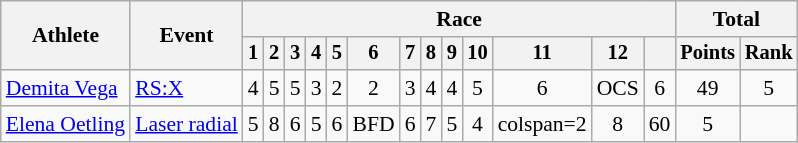<table class=wikitable style=font-size:90%;text-align:center>
<tr>
<th rowspan=2>Athlete</th>
<th rowspan=2>Event</th>
<th colspan=13>Race</th>
<th colspan=2>Total</th>
</tr>
<tr style=font-size:95%>
<th>1</th>
<th>2</th>
<th>3</th>
<th>4</th>
<th>5</th>
<th>6</th>
<th>7</th>
<th>8</th>
<th>9</th>
<th>10</th>
<th>11</th>
<th>12</th>
<th></th>
<th>Points</th>
<th>Rank</th>
</tr>
<tr>
<td align=left><a href='#'>Demita Vega</a></td>
<td align=left><a href='#'>RS:X</a></td>
<td>4</td>
<td>5</td>
<td>5</td>
<td>3</td>
<td>2</td>
<td>2</td>
<td>3</td>
<td>4</td>
<td>4</td>
<td>5</td>
<td>6</td>
<td>OCS</td>
<td>6</td>
<td>49</td>
<td>5</td>
</tr>
<tr>
<td align=left><a href='#'>Elena Oetling</a></td>
<td align=left><a href='#'>Laser radial</a></td>
<td>5</td>
<td>8</td>
<td>6</td>
<td>5</td>
<td>6</td>
<td>BFD</td>
<td>6</td>
<td>7</td>
<td>5</td>
<td>4</td>
<td>colspan=2 </td>
<td>8</td>
<td>60</td>
<td>5</td>
</tr>
</table>
